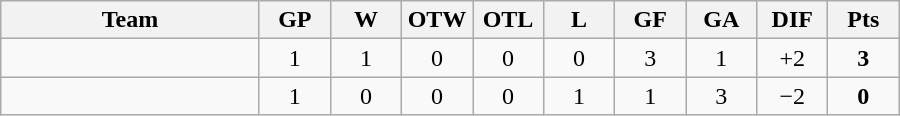<table class="wikitable" style="text-align:center;">
<tr>
<th width=165>Team</th>
<th width=40>GP</th>
<th width=40>W</th>
<th width=40>OTW</th>
<th width=40>OTL</th>
<th width=40>L</th>
<th width=40>GF</th>
<th width=40>GA</th>
<th width=40>DIF</th>
<th width=40>Pts</th>
</tr>
<tr>
<td style="text-align:left;"></td>
<td>1</td>
<td>1</td>
<td>0</td>
<td>0</td>
<td>0</td>
<td>3</td>
<td>1</td>
<td>+2</td>
<td><strong>3</strong></td>
</tr>
<tr>
<td style="text-align:left;"></td>
<td>1</td>
<td>0</td>
<td>0</td>
<td>0</td>
<td>1</td>
<td>1</td>
<td>3</td>
<td>−2</td>
<td><strong>0</strong></td>
</tr>
</table>
